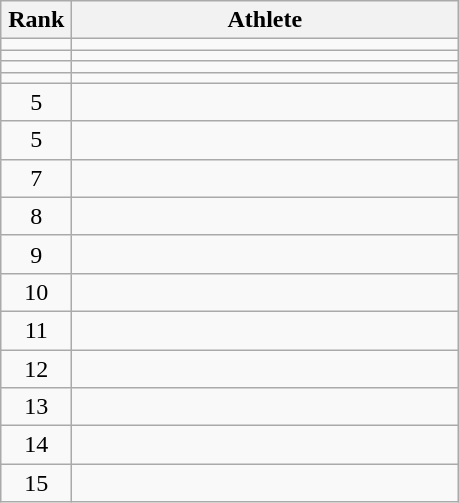<table class="wikitable" style="text-align: center;">
<tr>
<th width=40>Rank</th>
<th width=250>Athlete</th>
</tr>
<tr>
<td></td>
<td align="left"></td>
</tr>
<tr>
<td></td>
<td align="left"></td>
</tr>
<tr>
<td></td>
<td align="left"></td>
</tr>
<tr>
<td></td>
<td align="left"></td>
</tr>
<tr>
<td>5</td>
<td align="left"></td>
</tr>
<tr>
<td>5</td>
<td align="left"></td>
</tr>
<tr>
<td>7</td>
<td align="left"></td>
</tr>
<tr>
<td>8</td>
<td align="left"></td>
</tr>
<tr>
<td>9</td>
<td align="left"></td>
</tr>
<tr>
<td>10</td>
<td align="left"></td>
</tr>
<tr>
<td>11</td>
<td align="left"></td>
</tr>
<tr>
<td>12</td>
<td align="left"></td>
</tr>
<tr>
<td>13</td>
<td align="left"></td>
</tr>
<tr>
<td>14</td>
<td align="left"></td>
</tr>
<tr>
<td>15</td>
<td align="left"></td>
</tr>
</table>
